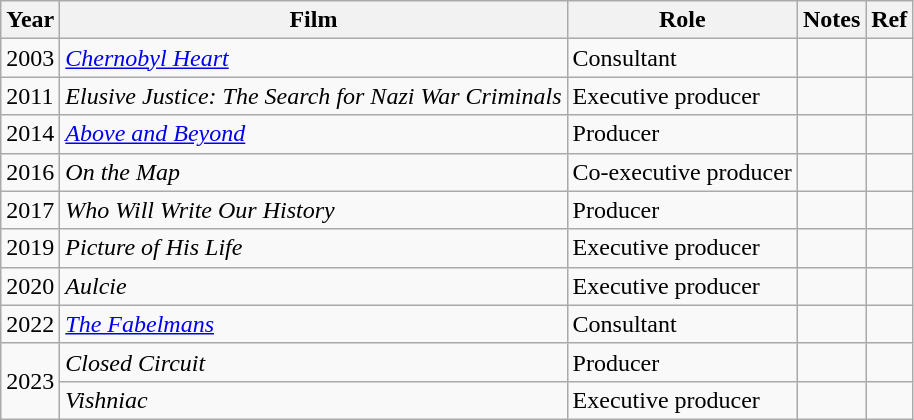<table class="wikitable">
<tr>
<th>Year</th>
<th>Film</th>
<th>Role</th>
<th>Notes</th>
<th>Ref</th>
</tr>
<tr>
<td>2003</td>
<td><em><a href='#'>Chernobyl Heart</a></em></td>
<td>Consultant</td>
<td></td>
<td></td>
</tr>
<tr>
<td>2011</td>
<td><em>Elusive Justice: The Search for Nazi War Criminals</em></td>
<td>Executive producer</td>
<td></td>
<td></td>
</tr>
<tr>
<td>2014</td>
<td><em><a href='#'>Above and Beyond</a></em></td>
<td>Producer</td>
<td></td>
<td></td>
</tr>
<tr>
<td>2016</td>
<td><em>On the Map</em></td>
<td>Co-executive producer</td>
<td></td>
<td></td>
</tr>
<tr>
<td>2017</td>
<td><em>Who Will Write Our History</em></td>
<td>Producer</td>
<td></td>
<td></td>
</tr>
<tr>
<td>2019</td>
<td><em>Picture of His Life</em></td>
<td>Executive producer</td>
<td></td>
<td></td>
</tr>
<tr>
<td>2020</td>
<td><em>Aulcie</em></td>
<td>Executive producer</td>
<td></td>
<td></td>
</tr>
<tr>
<td>2022</td>
<td><em><a href='#'>The Fabelmans</a></em></td>
<td>Consultant</td>
<td></td>
<td></td>
</tr>
<tr>
<td rowspan="2">2023</td>
<td><em>Closed Circuit</em></td>
<td>Producer</td>
<td></td>
<td></td>
</tr>
<tr>
<td><em>Vishniac</em></td>
<td>Executive producer</td>
<td></td>
<td></td>
</tr>
</table>
